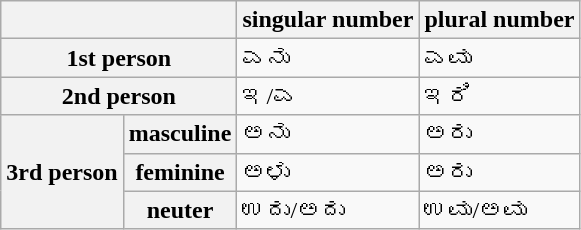<table class="wikitable">
<tr>
<th colspan="2"></th>
<th>singular number</th>
<th>plural number</th>
</tr>
<tr>
<th colspan="2">1st person</th>
<td>ಎನು</td>
<td>ಎವು</td>
</tr>
<tr>
<th colspan="2">2nd person</th>
<td>ಇ/ಎ</td>
<td>ಇರಿ</td>
</tr>
<tr>
<th rowspan="3">3rd person</th>
<th>masculine</th>
<td>ಅನು</td>
<td>ಅರು</td>
</tr>
<tr>
<th>feminine</th>
<td>ಅಳು</td>
<td>ಅರು</td>
</tr>
<tr>
<th>neuter</th>
<td>ಉದು/ಅದು</td>
<td>ಉವು/ಅವು</td>
</tr>
</table>
